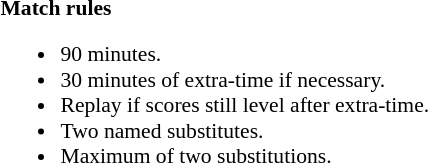<table width=100% style="font-size:90%">
<tr>
<td width=50% valign=top><br><strong>Match rules</strong><ul><li>90 minutes.</li><li>30 minutes of extra-time if necessary.</li><li>Replay if scores still level after extra-time.</li><li>Two named substitutes.</li><li>Maximum of two substitutions.</li></ul></td>
</tr>
</table>
